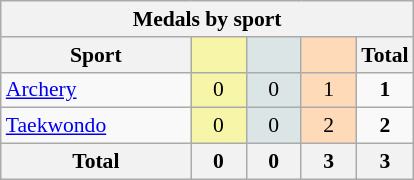<table class="wikitable" style="font-size:90%; text-align:center;">
<tr>
<th colspan=5>Medals by sport</th>
</tr>
<tr>
<th width=120>Sport</th>
<th scope="col" width=30 style="background:#F7F6A8;"></th>
<th scope="col" width=30 style="background:#DCE5E5;"></th>
<th scope="col" width=30 style="background:#FFDAB9;"></th>
<th width=30>Total</th>
</tr>
<tr>
<td align=left><a href='#'>Archery</a></td>
<td style="background:#F7F6A8;">0</td>
<td style="background:#DCE5E5;">0</td>
<td style="background:#FFDAB9;">1</td>
<td><strong>1</strong></td>
</tr>
<tr>
<td align=left><a href='#'>Taekwondo</a></td>
<td style="background:#F7F6A8;">0</td>
<td style="background:#DCE5E5;">0</td>
<td style="background:#FFDAB9;">2</td>
<td><strong>2</strong></td>
</tr>
<tr class="sortbottom">
<th>Total</th>
<th>0</th>
<th>0</th>
<th>3</th>
<th>3</th>
</tr>
</table>
